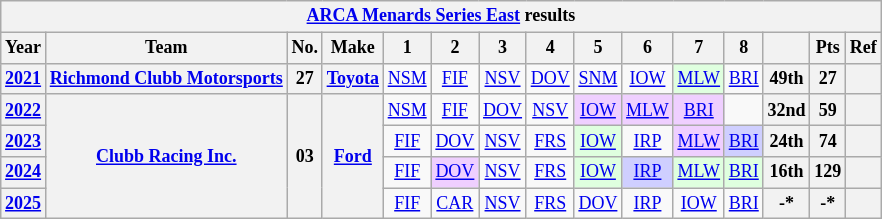<table class="wikitable" style="text-align:center; font-size:75%">
<tr>
<th colspan="15"><a href='#'>ARCA Menards Series East</a> results</th>
</tr>
<tr>
<th>Year</th>
<th>Team</th>
<th>No.</th>
<th>Make</th>
<th>1</th>
<th>2</th>
<th>3</th>
<th>4</th>
<th>5</th>
<th>6</th>
<th>7</th>
<th>8</th>
<th></th>
<th>Pts</th>
<th>Ref</th>
</tr>
<tr>
<th><a href='#'>2021</a></th>
<th><a href='#'>Richmond Clubb Motorsports</a></th>
<th>27</th>
<th><a href='#'>Toyota</a></th>
<td><a href='#'>NSM</a></td>
<td><a href='#'>FIF</a></td>
<td><a href='#'>NSV</a></td>
<td><a href='#'>DOV</a></td>
<td><a href='#'>SNM</a></td>
<td><a href='#'>IOW</a></td>
<td style="background:#DFFFDF;"><a href='#'>MLW</a><br></td>
<td><a href='#'>BRI</a></td>
<th>49th</th>
<th>27</th>
<th></th>
</tr>
<tr>
<th><a href='#'>2022</a></th>
<th rowspan=4><a href='#'>Clubb Racing Inc.</a></th>
<th rowspan=4>03</th>
<th rowspan=4><a href='#'>Ford</a></th>
<td><a href='#'>NSM</a></td>
<td><a href='#'>FIF</a></td>
<td><a href='#'>DOV</a></td>
<td><a href='#'>NSV</a></td>
<td style="background:#EFCFFF;"><a href='#'>IOW</a><br></td>
<td style="background:#EFCFFF;"><a href='#'>MLW</a><br></td>
<td style="background:#EFCFFF;"><a href='#'>BRI</a><br></td>
<td></td>
<th>32nd</th>
<th>59</th>
<th></th>
</tr>
<tr>
<th><a href='#'>2023</a></th>
<td><a href='#'>FIF</a></td>
<td><a href='#'>DOV</a></td>
<td><a href='#'>NSV</a></td>
<td><a href='#'>FRS</a></td>
<td style="background:#DFFFDF;"><a href='#'>IOW</a><br></td>
<td><a href='#'>IRP</a></td>
<td style="background:#EFCFFF;"><a href='#'>MLW</a><br></td>
<td style="background:#CFCFFF;"><a href='#'>BRI</a><br></td>
<th>24th</th>
<th>74</th>
<th></th>
</tr>
<tr>
<th><a href='#'>2024</a></th>
<td><a href='#'>FIF</a></td>
<td style="background:#EFCFFF;"><a href='#'>DOV</a><br></td>
<td><a href='#'>NSV</a></td>
<td><a href='#'>FRS</a></td>
<td style="background:#DFFFDF;"><a href='#'>IOW</a><br></td>
<td style="background:#CFCFFF;"><a href='#'>IRP</a><br></td>
<td style="background:#DFFFDF;"><a href='#'>MLW</a><br></td>
<td style="background:#DFFFDF;"><a href='#'>BRI</a><br></td>
<th>16th</th>
<th>129</th>
<th></th>
</tr>
<tr>
<th><a href='#'>2025</a></th>
<td><a href='#'>FIF</a></td>
<td><a href='#'>CAR</a></td>
<td><a href='#'>NSV</a></td>
<td style="background:#;"><a href='#'>FRS</a></td>
<td><a href='#'>DOV</a></td>
<td><a href='#'>IRP</a></td>
<td><a href='#'>IOW</a></td>
<td><a href='#'>BRI</a></td>
<th>-*</th>
<th>-*</th>
<th></th>
</tr>
</table>
